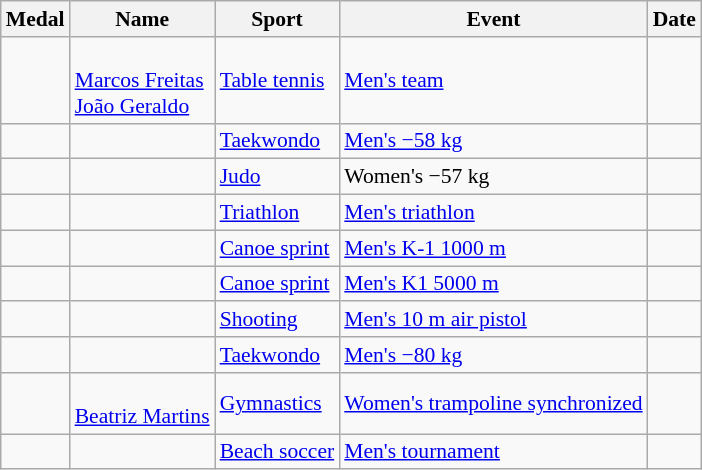<table class="wikitable sortable" style="font-size:90%;">
<tr>
<th>Medal</th>
<th>Name</th>
<th>Sport</th>
<th>Event</th>
<th>Date</th>
</tr>
<tr>
<td></td>
<td><br><a href='#'>Marcos Freitas</a><br><a href='#'>João Geraldo</a></td>
<td><a href='#'>Table tennis</a></td>
<td><a href='#'>Men's team</a></td>
<td></td>
</tr>
<tr>
<td></td>
<td></td>
<td><a href='#'>Taekwondo</a></td>
<td><a href='#'>Men's −58 kg</a></td>
<td></td>
</tr>
<tr>
<td></td>
<td></td>
<td><a href='#'>Judo</a></td>
<td>Women's −57 kg</td>
<td></td>
</tr>
<tr>
<td></td>
<td></td>
<td><a href='#'>Triathlon</a></td>
<td><a href='#'>Men's triathlon</a></td>
<td></td>
</tr>
<tr>
<td></td>
<td></td>
<td><a href='#'>Canoe sprint</a></td>
<td><a href='#'>Men's K-1 1000 m</a></td>
<td></td>
</tr>
<tr>
<td></td>
<td></td>
<td><a href='#'>Canoe sprint</a></td>
<td><a href='#'>Men's K1 5000 m</a></td>
<td></td>
</tr>
<tr>
<td></td>
<td></td>
<td><a href='#'>Shooting</a></td>
<td><a href='#'>Men's 10 m air pistol</a></td>
<td></td>
</tr>
<tr>
<td></td>
<td></td>
<td><a href='#'>Taekwondo</a></td>
<td><a href='#'>Men's −80 kg</a></td>
<td></td>
</tr>
<tr>
<td></td>
<td><br><a href='#'>Beatriz Martins</a></td>
<td><a href='#'>Gymnastics</a></td>
<td><a href='#'>Women's trampoline synchronized</a></td>
<td></td>
</tr>
<tr>
<td></td>
<td><br></td>
<td><a href='#'>Beach soccer</a></td>
<td><a href='#'>Men's tournament</a></td>
<td></td>
</tr>
</table>
